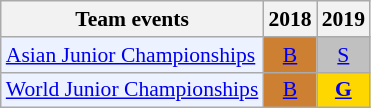<table style='font-size: 90%; text-align:center;' class='wikitable'>
<tr>
<th>Team events</th>
<th>2018</th>
<th>2019</th>
</tr>
<tr>
<td bgcolor="#ECF2FF"; align="left"><a href='#'>Asian Junior Championships</a></td>
<td bgcolor=CD7F32><a href='#'>B</a></td>
<td bgcolor=silver><a href='#'>S</a></td>
</tr>
<tr>
<td bgcolor="#ECF2FF"; align="left"><a href='#'>World Junior Championships</a></td>
<td bgcolor=CD7F32><a href='#'>B</a></td>
<td bgcolor=gold><a href='#'><strong>G</strong></a></td>
</tr>
</table>
